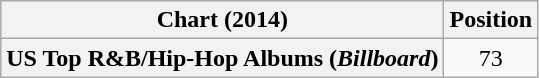<table class="wikitable plainrowheaders" style="text-align:center">
<tr>
<th scope="col">Chart (2014)</th>
<th scope="col">Position</th>
</tr>
<tr>
<th scope="row">US Top R&B/Hip-Hop Albums (<em>Billboard</em>)</th>
<td>73</td>
</tr>
</table>
